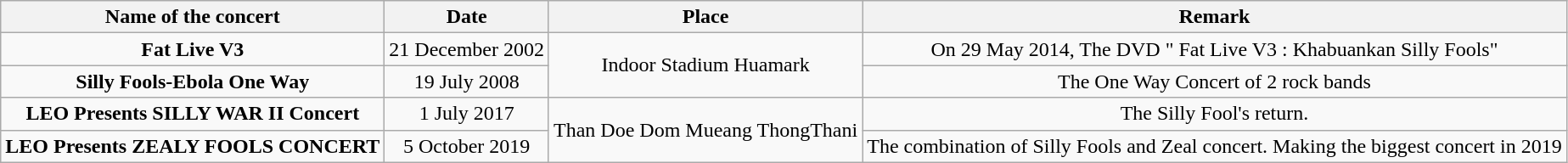<table class="wikitable">
<tr>
<th>Name of the concert</th>
<th>Date</th>
<th>Place</th>
<th>Remark</th>
</tr>
<tr>
<td align="center"><strong>Fat Live V3</strong></td>
<td align="center">21 December 2002</td>
<td rowspan="2" align="center">Indoor Stadium Huamark</td>
<td align="center">On 29 May 2014, The DVD " Fat Live V3 : Khabuankan Silly Fools"</td>
</tr>
<tr>
<td align="center"><strong>Silly Fools-Ebola One Way</strong></td>
<td align="center">19 July 2008</td>
<td align="center">The One Way Concert of 2 rock bands</td>
</tr>
<tr>
<td align="center"><strong>LEO Presents SILLY WAR II Concert</strong></td>
<td align="center">1 July 2017</td>
<td rowspan="2" align="center">Than Doe Dom Mueang ThongThani</td>
<td align="center">The Silly  Fool's return.</td>
</tr>
<tr>
<td align="center"><strong>LEO Presents ZEALY FOOLS CONCERT</strong></td>
<td align="center">5 October 2019</td>
<td align="center">The combination of Silly Fools and Zeal concert. Making the biggest concert in 2019</td>
</tr>
</table>
